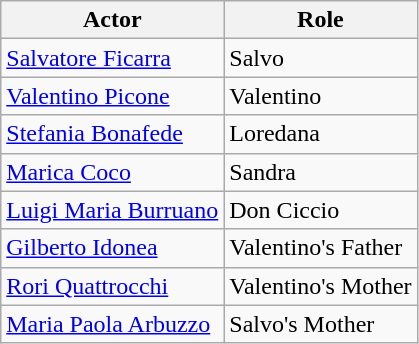<table class="wikitable">
<tr>
<th>Actor</th>
<th>Role</th>
</tr>
<tr>
<td><a href='#'>Salvatore Ficarra</a></td>
<td>Salvo</td>
</tr>
<tr>
<td><a href='#'>Valentino Picone</a></td>
<td>Valentino</td>
</tr>
<tr>
<td><a href='#'>Stefania Bonafede</a></td>
<td>Loredana</td>
</tr>
<tr>
<td><a href='#'>Marica Coco</a></td>
<td>Sandra</td>
</tr>
<tr>
<td><a href='#'>Luigi Maria Burruano</a></td>
<td>Don Ciccio</td>
</tr>
<tr>
<td><a href='#'>Gilberto Idonea</a></td>
<td>Valentino's Father</td>
</tr>
<tr>
<td><a href='#'>Rori Quattrocchi</a></td>
<td>Valentino's Mother</td>
</tr>
<tr>
<td><a href='#'>Maria Paola Arbuzzo</a></td>
<td>Salvo's Mother</td>
</tr>
</table>
